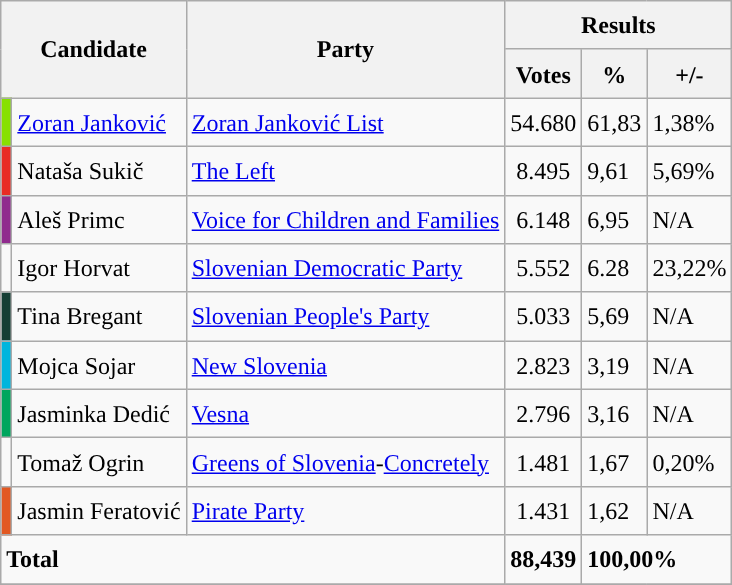<table class="wikitable" style="line-height:25px;">
<tr>
<th colspan="2" rowspan="2">Candidate</th>
<th colspan="1" rowspan="2">Party</th>
<th colspan="4">Results</th>
</tr>
<tr>
<th>Votes</th>
<th>%</th>
<th>+/-</th>
</tr>
<tr>
<td style="background:#87e002"></td>
<td><a href='#'>Zoran Janković</a></td>
<td><a href='#'>Zoran Janković List</a></td>
<td style="text-align:center;">54.680</td>
<td>61,83</td>
<td> 1,38%</td>
</tr>
<tr>
<td style="background:#e82c25"></td>
<td>Nataša Sukič</td>
<td><a href='#'>The Left</a></td>
<td style="text-align:center;">8.495</td>
<td>9,61</td>
<td> 5,69%</td>
</tr>
<tr>
<td style="background:#902b8e"></td>
<td>Aleš Primc</td>
<td><a href='#'>Voice for Children and Families</a></td>
<td style="text-align:center;">6.148</td>
<td>6,95</td>
<td>N/A</td>
</tr>
<tr>
<td style="background:"></td>
<td>Igor Horvat</td>
<td><a href='#'>Slovenian Democratic Party</a></td>
<td style="text-align:center;">5.552</td>
<td>6.28</td>
<td> 23,22%</td>
</tr>
<tr>
<td style="background:#153f35"></td>
<td>Tina Bregant</td>
<td><a href='#'>Slovenian People's Party</a></td>
<td style="text-align:center;">5.033</td>
<td>5,69</td>
<td>N/A</td>
</tr>
<tr>
<td style="background:#00b5dd"></td>
<td>Mojca Sojar</td>
<td><a href='#'>New Slovenia</a></td>
<td style="text-align:center;">2.823</td>
<td>3,19</td>
<td>N/A</td>
</tr>
<tr>
<td style="background:#00a65e"></td>
<td>Jasminka Dedić</td>
<td><a href='#'>Vesna</a></td>
<td style="text-align:center;">2.796</td>
<td>3,16</td>
<td>N/A</td>
</tr>
<tr>
<td style="background:"></td>
<td>Tomaž Ogrin</td>
<td><a href='#'>Greens of Slovenia</a>-<a href='#'>Concretely</a></td>
<td style="text-align:center;">1.481</td>
<td>1,67</td>
<td> 0,20%</td>
</tr>
<tr>
<td style="background:#E25822"></td>
<td>Jasmin Feratović</td>
<td><a href='#'>Pirate Party</a></td>
<td style="text-align:center;">1.431</td>
<td>1,62</td>
<td>N/A</td>
</tr>
<tr>
<td colspan="3"><strong>Total</strong></td>
<td style="text-align:center;"><strong>88,439</strong></td>
<td colspan="2"><strong>100,00%</strong></td>
</tr>
<tr>
</tr>
</table>
